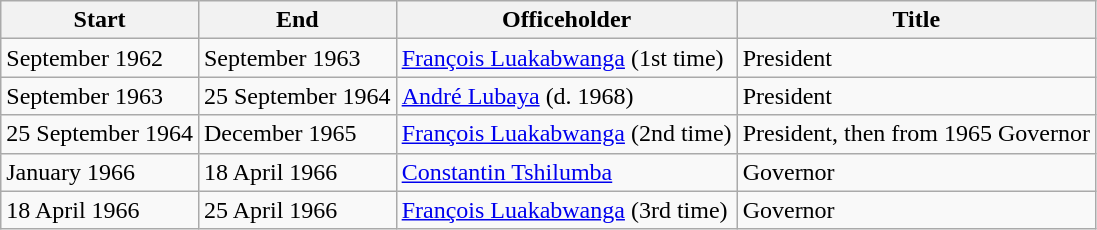<table class=wikitable sortable>
<tr>
<th>Start</th>
<th>End</th>
<th>Officeholder</th>
<th>Title</th>
</tr>
<tr>
<td>September 1962</td>
<td>September 1963</td>
<td><a href='#'>François Luakabwanga</a> (1st time)</td>
<td>President</td>
</tr>
<tr>
<td>September 1963</td>
<td>25 September 1964</td>
<td><a href='#'>André Lubaya</a> (d. 1968)</td>
<td>President</td>
</tr>
<tr>
<td>25 September 1964</td>
<td>December 1965</td>
<td><a href='#'>François Luakabwanga</a> (2nd time)</td>
<td>President, then from 1965 Governor</td>
</tr>
<tr>
<td>January 1966</td>
<td>18 April 1966</td>
<td><a href='#'>Constantin Tshilumba</a></td>
<td>Governor</td>
</tr>
<tr>
<td>18 April 1966</td>
<td>25 April 1966</td>
<td><a href='#'>François Luakabwanga</a> (3rd time)</td>
<td>Governor</td>
</tr>
</table>
